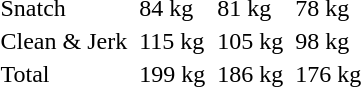<table>
<tr>
<td>Snatch</td>
<td></td>
<td>84 kg</td>
<td></td>
<td>81 kg</td>
<td></td>
<td>78 kg</td>
</tr>
<tr>
<td>Clean & Jerk</td>
<td></td>
<td>115 kg</td>
<td></td>
<td>105 kg</td>
<td></td>
<td>98 kg</td>
</tr>
<tr>
<td>Total</td>
<td></td>
<td>199 kg</td>
<td></td>
<td>186 kg</td>
<td></td>
<td>176 kg</td>
</tr>
</table>
